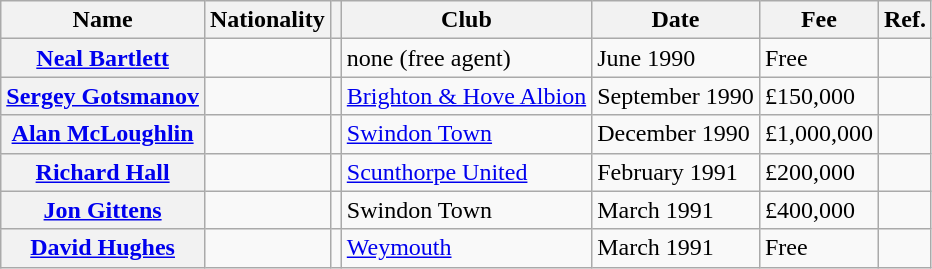<table class="wikitable plainrowheaders">
<tr>
<th scope="col">Name</th>
<th scope="col">Nationality</th>
<th scope="col"></th>
<th scope="col">Club</th>
<th scope="col">Date</th>
<th scope="col">Fee</th>
<th scope="col">Ref.</th>
</tr>
<tr>
<th scope="row"><a href='#'>Neal Bartlett</a></th>
<td></td>
<td align="center"></td>
<td>none (free agent)</td>
<td>June 1990</td>
<td>Free</td>
<td align="center"></td>
</tr>
<tr>
<th scope="row"><a href='#'>Sergey Gotsmanov</a></th>
<td></td>
<td align="center"></td>
<td> <a href='#'>Brighton & Hove Albion</a></td>
<td>September 1990</td>
<td>£150,000</td>
<td align="center"></td>
</tr>
<tr>
<th scope="row"><a href='#'>Alan McLoughlin</a></th>
<td></td>
<td align="center"></td>
<td> <a href='#'>Swindon Town</a></td>
<td>December 1990</td>
<td>£1,000,000</td>
<td align="center"></td>
</tr>
<tr>
<th scope="row"><a href='#'>Richard Hall</a></th>
<td></td>
<td align="center"></td>
<td> <a href='#'>Scunthorpe United</a></td>
<td>February 1991</td>
<td>£200,000</td>
<td align="center"></td>
</tr>
<tr>
<th scope="row"><a href='#'>Jon Gittens</a></th>
<td></td>
<td align="center"></td>
<td> Swindon Town</td>
<td>March 1991</td>
<td>£400,000</td>
<td align="center"></td>
</tr>
<tr>
<th scope="row"><a href='#'>David Hughes</a></th>
<td></td>
<td align="center"></td>
<td> <a href='#'>Weymouth</a></td>
<td>March 1991</td>
<td>Free</td>
<td align="center"></td>
</tr>
</table>
